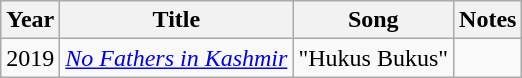<table class="wikitable sortable">
<tr>
<th>Year</th>
<th>Title</th>
<th>Song</th>
<th class="unsortable">Notes</th>
</tr>
<tr>
<td>2019</td>
<td><em><a href='#'>No Fathers in Kashmir</a></em></td>
<td>"Hukus Bukus"</td>
<td></td>
</tr>
</table>
